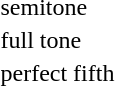<table>
<tr>
<td>semitone</td>
<td></td>
</tr>
<tr>
<td>full tone</td>
<td></td>
</tr>
<tr>
<td>perfect fifth </td>
<td></td>
</tr>
</table>
